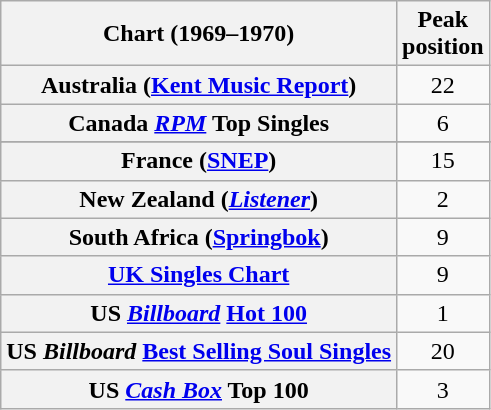<table class="wikitable sortable plainrowheaders" style="text-align:center;">
<tr>
<th scope="col">Chart (1969–1970)</th>
<th scope="col">Peak<br>position</th>
</tr>
<tr>
<th scope="row">Australia (<a href='#'>Kent Music Report</a>)</th>
<td>22</td>
</tr>
<tr>
<th scope="row">Canada <em><a href='#'>RPM</a></em> Top Singles</th>
<td>6</td>
</tr>
<tr>
</tr>
<tr>
<th scope="row">France (<a href='#'>SNEP</a>)</th>
<td>15</td>
</tr>
<tr>
<th scope="row">New Zealand (<em><a href='#'>Listener</a></em>)</th>
<td>2</td>
</tr>
<tr>
<th scope="row">South Africa (<a href='#'>Springbok</a>)</th>
<td>9</td>
</tr>
<tr>
<th scope="row"><a href='#'>UK Singles Chart</a></th>
<td>9</td>
</tr>
<tr>
<th scope="row">US <em><a href='#'>Billboard</a></em> <a href='#'>Hot 100</a></th>
<td>1</td>
</tr>
<tr>
<th scope="row">US <em>Billboard</em> <a href='#'>Best Selling Soul Singles</a></th>
<td>20</td>
</tr>
<tr>
<th scope="row">US <a href='#'><em>Cash Box</em></a> Top 100</th>
<td>3</td>
</tr>
</table>
